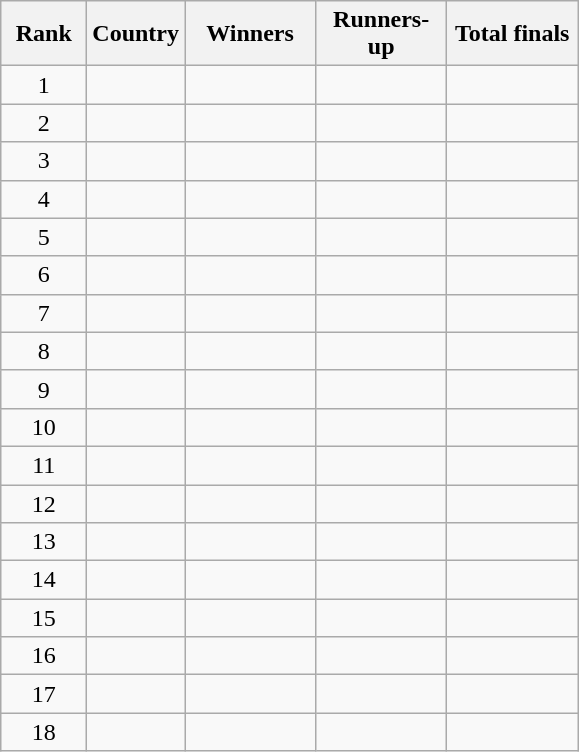<table class="wikitable" style="text-align:center">
<tr>
<th width=50>Rank</th>
<th>Country</th>
<th width=80>Winners</th>
<th width=80>Runners-up</th>
<th width=80>Total finals</th>
</tr>
<tr>
<td>1</td>
<td align=left></td>
<td></td>
<td></td>
<td></td>
</tr>
<tr>
<td>2</td>
<td align=left></td>
<td></td>
<td></td>
<td></td>
</tr>
<tr>
<td>3</td>
<td align=left><em></em> </td>
<td></td>
<td></td>
<td></td>
</tr>
<tr>
<td>4</td>
<td align=left></td>
<td></td>
<td></td>
<td></td>
</tr>
<tr>
<td>5</td>
<td align=left></td>
<td></td>
<td></td>
<td></td>
</tr>
<tr>
<td>6</td>
<td align=left><em></em> </td>
<td></td>
<td></td>
<td></td>
</tr>
<tr>
<td>7</td>
<td align=left></td>
<td></td>
<td></td>
<td></td>
</tr>
<tr>
<td>8</td>
<td align=left></td>
<td></td>
<td></td>
<td></td>
</tr>
<tr>
<td>9</td>
<td align=left></td>
<td></td>
<td></td>
<td></td>
</tr>
<tr>
<td>10</td>
<td align=left></td>
<td></td>
<td></td>
<td></td>
</tr>
<tr>
<td>11</td>
<td align=left></td>
<td></td>
<td></td>
<td></td>
</tr>
<tr>
<td>12</td>
<td align=left></td>
<td></td>
<td></td>
<td></td>
</tr>
<tr>
<td>13</td>
<td align=left><em></em></td>
<td></td>
<td></td>
<td></td>
</tr>
<tr>
<td>14</td>
<td align=left></td>
<td></td>
<td></td>
<td></td>
</tr>
<tr>
<td>15</td>
<td align=left></td>
<td></td>
<td></td>
<td></td>
</tr>
<tr>
<td>16</td>
<td align=left></td>
<td></td>
<td></td>
<td></td>
</tr>
<tr>
<td>17</td>
<td align=left></td>
<td></td>
<td></td>
<td></td>
</tr>
<tr>
<td>18</td>
<td align=left></td>
<td></td>
<td></td>
<td></td>
</tr>
</table>
